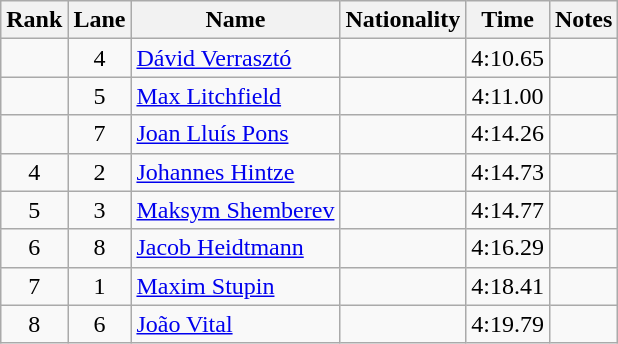<table class="wikitable sortable" style="text-align:center">
<tr>
<th>Rank</th>
<th>Lane</th>
<th>Name</th>
<th>Nationality</th>
<th>Time</th>
<th>Notes</th>
</tr>
<tr>
<td></td>
<td>4</td>
<td align=left><a href='#'>Dávid Verrasztó</a></td>
<td align=left></td>
<td>4:10.65</td>
<td></td>
</tr>
<tr>
<td></td>
<td>5</td>
<td align=left><a href='#'>Max Litchfield</a></td>
<td align=left></td>
<td>4:11.00</td>
<td></td>
</tr>
<tr>
<td></td>
<td>7</td>
<td align=left><a href='#'>Joan Lluís Pons</a></td>
<td align=left></td>
<td>4:14.26</td>
<td></td>
</tr>
<tr>
<td>4</td>
<td>2</td>
<td align=left><a href='#'>Johannes Hintze</a></td>
<td align=left></td>
<td>4:14.73</td>
<td></td>
</tr>
<tr>
<td>5</td>
<td>3</td>
<td align=left><a href='#'>Maksym Shemberev</a></td>
<td align=left></td>
<td>4:14.77</td>
<td></td>
</tr>
<tr>
<td>6</td>
<td>8</td>
<td align=left><a href='#'>Jacob Heidtmann</a></td>
<td align=left></td>
<td>4:16.29</td>
<td></td>
</tr>
<tr>
<td>7</td>
<td>1</td>
<td align=left><a href='#'>Maxim Stupin</a></td>
<td align=left></td>
<td>4:18.41</td>
<td></td>
</tr>
<tr>
<td>8</td>
<td>6</td>
<td align=left><a href='#'>João Vital</a></td>
<td align=left></td>
<td>4:19.79</td>
<td></td>
</tr>
</table>
